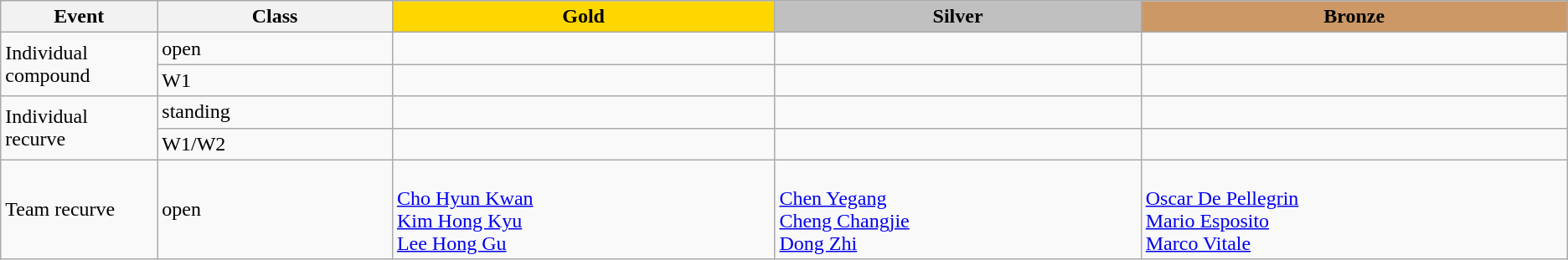<table class=wikitable style="font-size:100%">
<tr>
<th rowspan="1" width="10%">Event</th>
<th rowspan="1" width="15%">Class</th>
<th rowspan="1" style="background:gold;">Gold</th>
<th colspan="1" style="background:silver;">Silver</th>
<th colspan="1" style="background:#CC9966;">Bronze</th>
</tr>
<tr>
<td rowspan="2">Individual compound<br></td>
<td>open</td>
<td></td>
<td></td>
<td></td>
</tr>
<tr>
<td>W1</td>
<td></td>
<td></td>
<td></td>
</tr>
<tr>
<td rowspan="2">Individual recurve<br></td>
<td>standing</td>
<td></td>
<td></td>
<td></td>
</tr>
<tr>
<td>W1/W2</td>
<td></td>
<td></td>
<td></td>
</tr>
<tr>
<td rowspan="1">Team recurve<br></td>
<td>open</td>
<td> <br> <a href='#'>Cho Hyun Kwan</a><br><a href='#'>Kim Hong Kyu</a><br><a href='#'>Lee Hong Gu</a></td>
<td> <br> <a href='#'>Chen Yegang</a> <br> <a href='#'>Cheng Changjie</a> <br> <a href='#'>Dong Zhi</a></td>
<td> <br> <a href='#'>Oscar De Pellegrin</a> <br> <a href='#'>Mario Esposito</a> <br> <a href='#'>Marco Vitale</a></td>
</tr>
</table>
